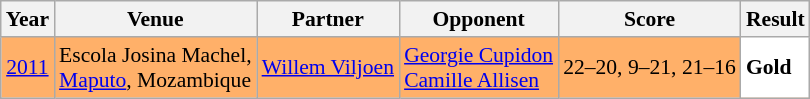<table class="sortable wikitable" style="font-size: 90%;">
<tr>
<th>Year</th>
<th>Venue</th>
<th>Partner</th>
<th>Opponent</th>
<th>Score</th>
<th>Result</th>
</tr>
<tr style="background:#FFB069">
<td align="center"><a href='#'>2011</a></td>
<td align="left">Escola Josina Machel,<br><a href='#'>Maputo</a>, Mozambique</td>
<td align="left"> <a href='#'>Willem Viljoen</a></td>
<td align="left"> <a href='#'>Georgie Cupidon</a><br> <a href='#'>Camille Allisen</a></td>
<td align="left">22–20, 9–21, 21–16</td>
<td style="text-align:left; background:white"> <strong>Gold</strong></td>
</tr>
</table>
